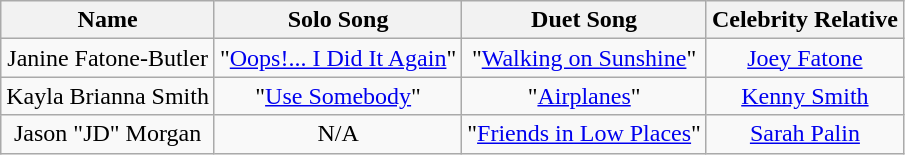<table class="wikitable" style="text-align:center;">
<tr>
<th>Name<br></th>
<th>Solo Song<br></th>
<th>Duet Song<br></th>
<th>Celebrity Relative<br></th>
</tr>
<tr>
<td>Janine Fatone-Butler</td>
<td>"<a href='#'>Oops!... I Did It Again</a>"<br></td>
<td>"<a href='#'>Walking on Sunshine</a>"<br></td>
<td><a href='#'>Joey Fatone</a><br></td>
</tr>
<tr>
<td>Kayla Brianna Smith</td>
<td>"<a href='#'>Use Somebody</a>"<br></td>
<td>"<a href='#'>Airplanes</a>"<br></td>
<td><a href='#'>Kenny Smith</a><br></td>
</tr>
<tr>
<td>Jason "JD" Morgan</td>
<td>N/A</td>
<td>"<a href='#'>Friends in Low Places</a>"<br></td>
<td><a href='#'>Sarah Palin</a><br></td>
</tr>
</table>
